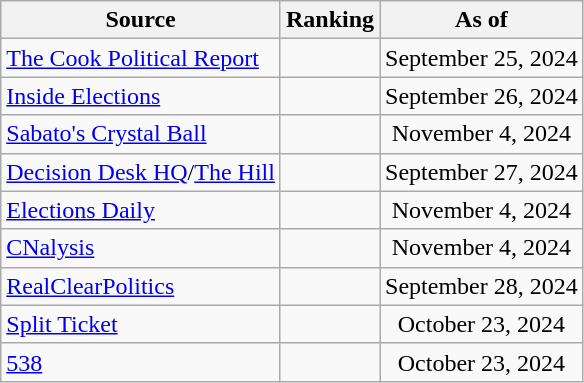<table class="wikitable" style="text-align:center">
<tr>
<th>Source</th>
<th>Ranking</th>
<th>As of</th>
</tr>
<tr>
<td align=left><a href='#'>The Cook Political Report</a></td>
<td></td>
<td>September 25, 2024</td>
</tr>
<tr>
<td align=left><a href='#'>Inside Elections</a></td>
<td></td>
<td>September 26, 2024</td>
</tr>
<tr>
<td align=left><a href='#'>Sabato's Crystal Ball</a></td>
<td></td>
<td>November 4, 2024</td>
</tr>
<tr>
<td align=left><a href='#'>Decision Desk HQ</a>/<a href='#'>The Hill</a></td>
<td></td>
<td>September 27, 2024</td>
</tr>
<tr>
<td align=left><a href='#'>Elections Daily</a></td>
<td></td>
<td>November 4, 2024</td>
</tr>
<tr>
<td align=left><a href='#'>CNalysis</a></td>
<td></td>
<td>November 4, 2024</td>
</tr>
<tr>
<td align=left><a href='#'>RealClearPolitics</a></td>
<td></td>
<td>September 28, 2024</td>
</tr>
<tr>
<td align="left"><a href='#'>Split Ticket</a></td>
<td></td>
<td>October 23, 2024</td>
</tr>
<tr>
<td align="left"><a href='#'>538</a></td>
<td></td>
<td>October 23, 2024</td>
</tr>
</table>
